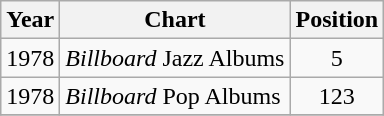<table class="wikitable">
<tr>
<th align="left">Year</th>
<th align="left">Chart</th>
<th align="center">Position</th>
</tr>
<tr>
<td align="left">1978</td>
<td align="left"><em>Billboard</em> Jazz Albums</td>
<td align="center">5</td>
</tr>
<tr>
<td align="left">1978</td>
<td align="left"><em>Billboard</em> Pop Albums</td>
<td align="center">123</td>
</tr>
<tr>
</tr>
</table>
